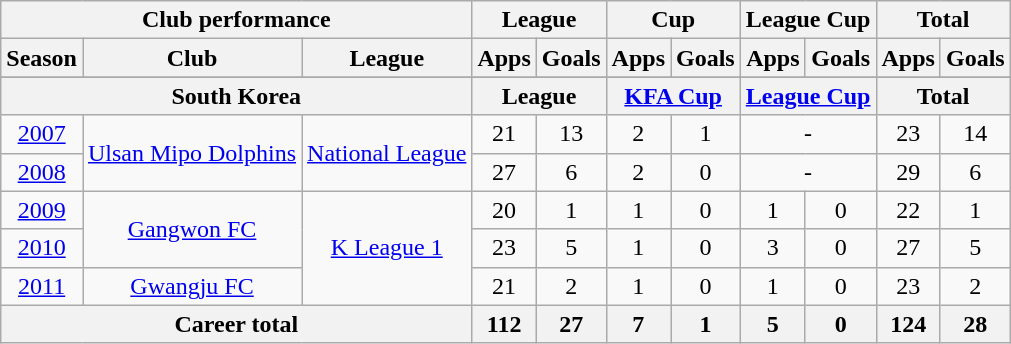<table class="wikitable" style="text-align:center">
<tr>
<th colspan=3>Club performance</th>
<th colspan=2>League</th>
<th colspan=2>Cup</th>
<th colspan=2>League Cup</th>
<th colspan=2>Total</th>
</tr>
<tr>
<th>Season</th>
<th>Club</th>
<th>League</th>
<th>Apps</th>
<th>Goals</th>
<th>Apps</th>
<th>Goals</th>
<th>Apps</th>
<th>Goals</th>
<th>Apps</th>
<th>Goals</th>
</tr>
<tr>
</tr>
<tr>
<th colspan=3>South Korea</th>
<th colspan=2>League</th>
<th colspan=2><a href='#'>KFA Cup</a></th>
<th colspan=2><a href='#'>League Cup</a></th>
<th colspan=2>Total</th>
</tr>
<tr>
<td><a href='#'>2007</a></td>
<td rowspan=2><a href='#'>Ulsan Mipo Dolphins</a></td>
<td rowspan=2><a href='#'>National League</a></td>
<td>21</td>
<td>13</td>
<td>2</td>
<td>1</td>
<td colspan=2>-</td>
<td>23</td>
<td>14</td>
</tr>
<tr>
<td><a href='#'>2008</a></td>
<td>27</td>
<td>6</td>
<td>2</td>
<td>0</td>
<td colspan=2>-</td>
<td>29</td>
<td>6</td>
</tr>
<tr>
<td><a href='#'>2009</a></td>
<td rowspan=2><a href='#'>Gangwon FC</a></td>
<td rowspan=3><a href='#'>K League 1</a></td>
<td>20</td>
<td>1</td>
<td>1</td>
<td>0</td>
<td>1</td>
<td>0</td>
<td>22</td>
<td>1</td>
</tr>
<tr>
<td><a href='#'>2010</a></td>
<td>23</td>
<td>5</td>
<td>1</td>
<td>0</td>
<td>3</td>
<td>0</td>
<td>27</td>
<td>5</td>
</tr>
<tr>
<td><a href='#'>2011</a></td>
<td rowspan=1><a href='#'>Gwangju FC</a></td>
<td>21</td>
<td>2</td>
<td>1</td>
<td>0</td>
<td>1</td>
<td>0</td>
<td>23</td>
<td>2</td>
</tr>
<tr>
<th colspan=3>Career total</th>
<th>112</th>
<th>27</th>
<th>7</th>
<th>1</th>
<th>5</th>
<th>0</th>
<th>124</th>
<th>28</th>
</tr>
</table>
